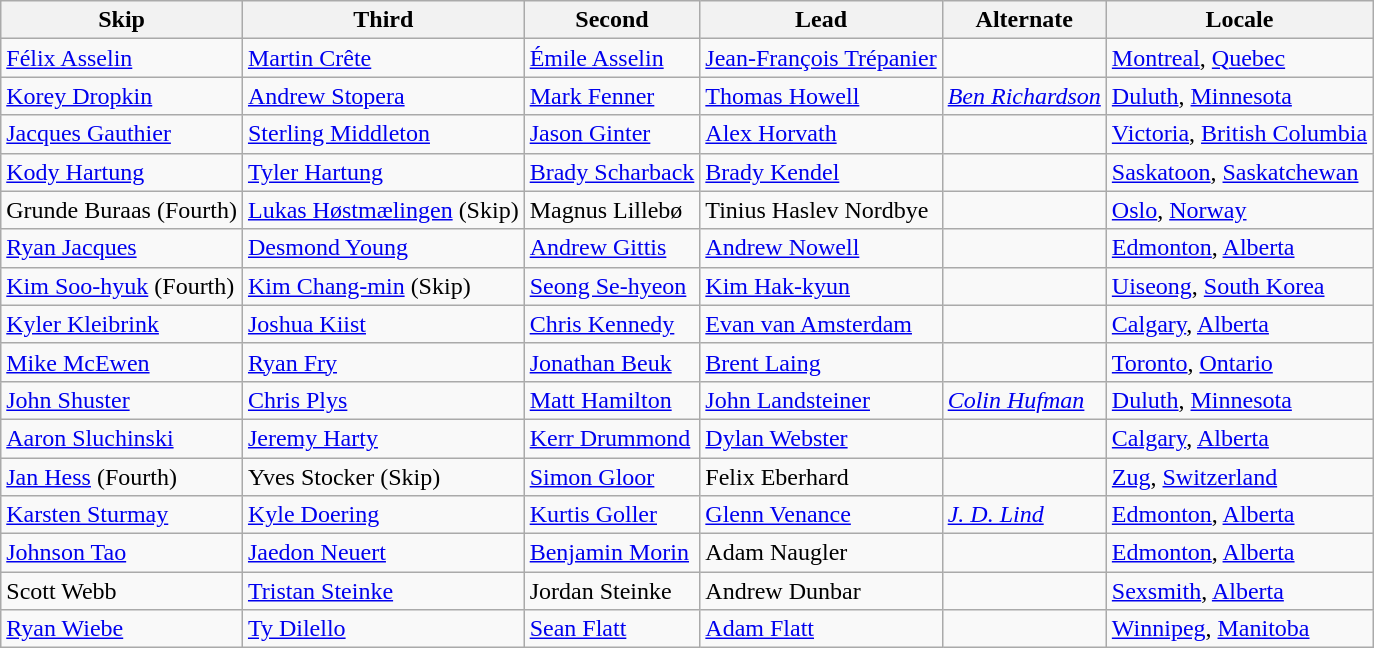<table class=wikitable>
<tr>
<th scope="col">Skip</th>
<th scope="col">Third</th>
<th scope="col">Second</th>
<th scope="col">Lead</th>
<th scope="col">Alternate</th>
<th scope="col">Locale</th>
</tr>
<tr>
<td><a href='#'>Félix Asselin</a></td>
<td><a href='#'>Martin Crête</a></td>
<td><a href='#'>Émile Asselin</a></td>
<td><a href='#'>Jean-François Trépanier</a></td>
<td></td>
<td> <a href='#'>Montreal</a>, <a href='#'>Quebec</a></td>
</tr>
<tr>
<td><a href='#'>Korey Dropkin</a></td>
<td><a href='#'>Andrew Stopera</a></td>
<td><a href='#'>Mark Fenner</a></td>
<td><a href='#'>Thomas Howell</a></td>
<td><em><a href='#'>Ben Richardson</a></em></td>
<td> <a href='#'>Duluth</a>, <a href='#'>Minnesota</a></td>
</tr>
<tr>
<td><a href='#'>Jacques Gauthier</a></td>
<td><a href='#'>Sterling Middleton</a></td>
<td><a href='#'>Jason Ginter</a></td>
<td><a href='#'>Alex Horvath</a></td>
<td></td>
<td> <a href='#'>Victoria</a>, <a href='#'>British Columbia</a></td>
</tr>
<tr>
<td><a href='#'>Kody Hartung</a></td>
<td><a href='#'>Tyler Hartung</a></td>
<td><a href='#'>Brady Scharback</a></td>
<td><a href='#'>Brady Kendel</a></td>
<td></td>
<td> <a href='#'>Saskatoon</a>, <a href='#'>Saskatchewan</a></td>
</tr>
<tr>
<td>Grunde Buraas (Fourth)</td>
<td><a href='#'>Lukas Høstmælingen</a> (Skip)</td>
<td>Magnus Lillebø</td>
<td>Tinius Haslev Nordbye</td>
<td></td>
<td> <a href='#'>Oslo</a>, <a href='#'>Norway</a></td>
</tr>
<tr>
<td><a href='#'>Ryan Jacques</a></td>
<td><a href='#'>Desmond Young</a></td>
<td><a href='#'>Andrew Gittis</a></td>
<td><a href='#'>Andrew Nowell</a></td>
<td></td>
<td> <a href='#'>Edmonton</a>, <a href='#'>Alberta</a></td>
</tr>
<tr>
<td><a href='#'>Kim Soo-hyuk</a> (Fourth)</td>
<td><a href='#'>Kim Chang-min</a> (Skip)</td>
<td><a href='#'>Seong Se-hyeon</a></td>
<td><a href='#'>Kim Hak-kyun</a></td>
<td></td>
<td> <a href='#'>Uiseong</a>, <a href='#'>South Korea</a></td>
</tr>
<tr>
<td><a href='#'>Kyler Kleibrink</a></td>
<td><a href='#'>Joshua Kiist</a></td>
<td><a href='#'>Chris Kennedy</a></td>
<td><a href='#'>Evan van Amsterdam</a></td>
<td></td>
<td> <a href='#'>Calgary</a>, <a href='#'>Alberta</a></td>
</tr>
<tr>
<td><a href='#'>Mike McEwen</a></td>
<td><a href='#'>Ryan Fry</a></td>
<td><a href='#'>Jonathan Beuk</a></td>
<td><a href='#'>Brent Laing</a></td>
<td></td>
<td> <a href='#'>Toronto</a>, <a href='#'>Ontario</a></td>
</tr>
<tr>
<td><a href='#'>John Shuster</a></td>
<td><a href='#'>Chris Plys</a></td>
<td><a href='#'>Matt Hamilton</a></td>
<td><a href='#'>John Landsteiner</a></td>
<td><em><a href='#'>Colin Hufman</a></em></td>
<td> <a href='#'>Duluth</a>, <a href='#'>Minnesota</a></td>
</tr>
<tr>
<td><a href='#'>Aaron Sluchinski</a></td>
<td><a href='#'>Jeremy Harty</a></td>
<td><a href='#'>Kerr Drummond</a></td>
<td><a href='#'>Dylan Webster</a></td>
<td></td>
<td> <a href='#'>Calgary</a>, <a href='#'>Alberta</a></td>
</tr>
<tr>
<td><a href='#'>Jan Hess</a> (Fourth)</td>
<td>Yves Stocker (Skip)</td>
<td><a href='#'>Simon Gloor</a></td>
<td>Felix Eberhard</td>
<td></td>
<td> <a href='#'>Zug</a>, <a href='#'>Switzerland</a></td>
</tr>
<tr>
<td><a href='#'>Karsten Sturmay</a></td>
<td><a href='#'>Kyle Doering</a></td>
<td><a href='#'>Kurtis Goller</a></td>
<td><a href='#'>Glenn Venance</a></td>
<td><em><a href='#'>J. D. Lind</a></em></td>
<td> <a href='#'>Edmonton</a>, <a href='#'>Alberta</a></td>
</tr>
<tr>
<td><a href='#'>Johnson Tao</a></td>
<td><a href='#'>Jaedon Neuert</a></td>
<td><a href='#'>Benjamin Morin</a></td>
<td>Adam Naugler</td>
<td></td>
<td> <a href='#'>Edmonton</a>, <a href='#'>Alberta</a></td>
</tr>
<tr>
<td>Scott Webb</td>
<td><a href='#'>Tristan Steinke</a></td>
<td>Jordan Steinke</td>
<td>Andrew Dunbar</td>
<td></td>
<td> <a href='#'>Sexsmith</a>, <a href='#'>Alberta</a></td>
</tr>
<tr>
<td><a href='#'>Ryan Wiebe</a></td>
<td><a href='#'>Ty Dilello</a></td>
<td><a href='#'>Sean Flatt</a></td>
<td><a href='#'>Adam Flatt</a></td>
<td></td>
<td> <a href='#'>Winnipeg</a>, <a href='#'>Manitoba</a></td>
</tr>
</table>
